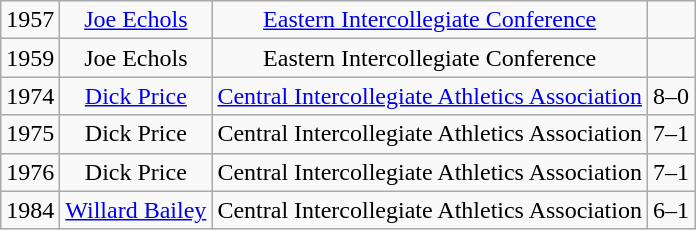<table class="wikitable" style="text-align:center;">
<tr>
<td>1957</td>
<td><a href='#'>Joe Echols</a></td>
<td><a href='#'>Eastern Intercollegiate Conference</a></td>
<td></td>
</tr>
<tr>
<td>1959</td>
<td>Joe Echols</td>
<td>Eastern Intercollegiate Conference</td>
<td></td>
</tr>
<tr>
<td>1974</td>
<td><a href='#'>Dick Price</a></td>
<td><a href='#'>Central Intercollegiate Athletics Association</a></td>
<td>8–0</td>
</tr>
<tr>
<td>1975</td>
<td>Dick Price</td>
<td>Central Intercollegiate Athletics Association</td>
<td>7–1</td>
</tr>
<tr>
<td>1976</td>
<td>Dick Price</td>
<td>Central Intercollegiate Athletics Association</td>
<td>7–1</td>
</tr>
<tr>
<td>1984</td>
<td><a href='#'>Willard Bailey</a></td>
<td>Central Intercollegiate Athletics Association</td>
<td>6–1</td>
</tr>
</table>
